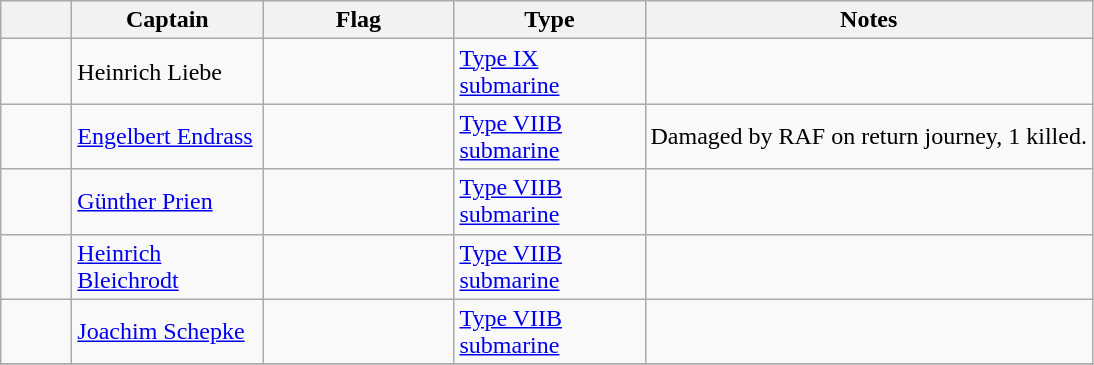<table class="wikitable" align=left style="margin:0 0 1em 1em">
<tr>
<th scope="col" width="40px"></th>
<th scope="col" width="120px">Captain</th>
<th scope="col" width="120px">Flag</th>
<th scope="col" width="120px">Type</th>
<th>Notes</th>
</tr>
<tr>
<td></td>
<td>Heinrich Liebe</td>
<td></td>
<td><a href='#'>Type IX submarine</a></td>
<td></td>
</tr>
<tr>
<td></td>
<td><a href='#'>Engelbert Endrass</a></td>
<td></td>
<td><a href='#'>Type VIIB submarine</a></td>
<td>Damaged by RAF on return journey, 1 killed.</td>
</tr>
<tr>
<td></td>
<td><a href='#'>Günther Prien</a></td>
<td></td>
<td><a href='#'>Type VIIB submarine</a></td>
<td></td>
</tr>
<tr>
<td></td>
<td><a href='#'>Heinrich Bleichrodt</a></td>
<td></td>
<td><a href='#'>Type VIIB submarine</a></td>
<td></td>
</tr>
<tr>
<td></td>
<td><a href='#'>Joachim Schepke</a></td>
<td></td>
<td><a href='#'>Type VIIB submarine</a></td>
<td></td>
</tr>
<tr>
</tr>
</table>
